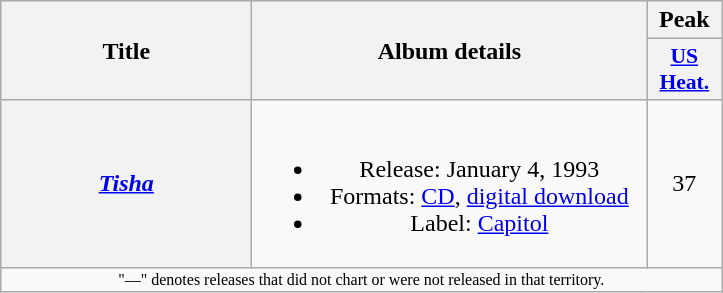<table class="wikitable plainrowheaders" style="text-align:center;">
<tr>
<th scope="col" rowspan="2" style="width:10em;">Title</th>
<th scope="col" rowspan="2" style="width:16em;">Album details</th>
<th scope="col" colspan="1">Peak</th>
</tr>
<tr>
<th scope="col" style="width:3em;font-size:90%;"><a href='#'>US<br>Heat.</a><br></th>
</tr>
<tr>
<th scope="row"><em><a href='#'>Tisha</a></em></th>
<td><br><ul><li>Release: January 4, 1993</li><li>Formats: <a href='#'>CD</a>, <a href='#'>digital download</a></li><li>Label: <a href='#'>Capitol</a></li></ul></td>
<td>37</td>
</tr>
<tr>
<td align="center" colspan="14" style="font-size:8pt">"—" denotes releases that did not chart or were not released in that territory.</td>
</tr>
</table>
